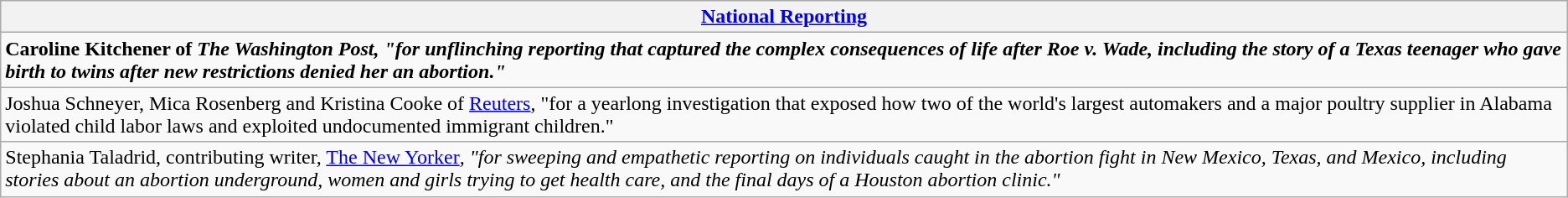<table class="wikitable" style="float:left; float:none;">
<tr>
<th><a href='#'>National Reporting</a></th>
</tr>
<tr>
<td><strong>Caroline Kitchener of <em>The Washington Post<strong><em>, "for unflinching reporting that captured the complex consequences of life after </em>Roe v. Wade<em>, including the story of a Texas teenager who gave birth to twins after new restrictions denied her an abortion."</td>
</tr>
<tr>
<td>Joshua Schneyer, Mica Rosenberg and Kristina Cooke of <a href='#'>Reuters</a>, "for a yearlong investigation that exposed how two of the world's largest automakers and a major poultry supplier in Alabama violated child labor laws and exploited undocumented immigrant children."</td>
</tr>
<tr>
<td>Stephania Taladrid, contributing writer, </em><a href='#'>The New Yorker</a><em>, "for sweeping and empathetic reporting on individuals caught in the abortion fight in New Mexico, Texas, and Mexico, including stories about an abortion underground, women and girls trying to get health care, and the final days of a Houston abortion clinic."</td>
</tr>
</table>
